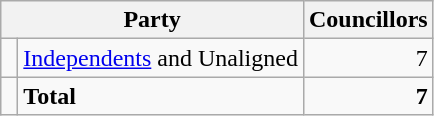<table class="wikitable">
<tr>
<th colspan="2">Party</th>
<th>Councillors</th>
</tr>
<tr>
<td> </td>
<td><a href='#'>Independents</a> and Unaligned</td>
<td align=right>7</td>
</tr>
<tr>
<td></td>
<td><strong>Total</strong></td>
<td align=right><strong>7</strong></td>
</tr>
</table>
